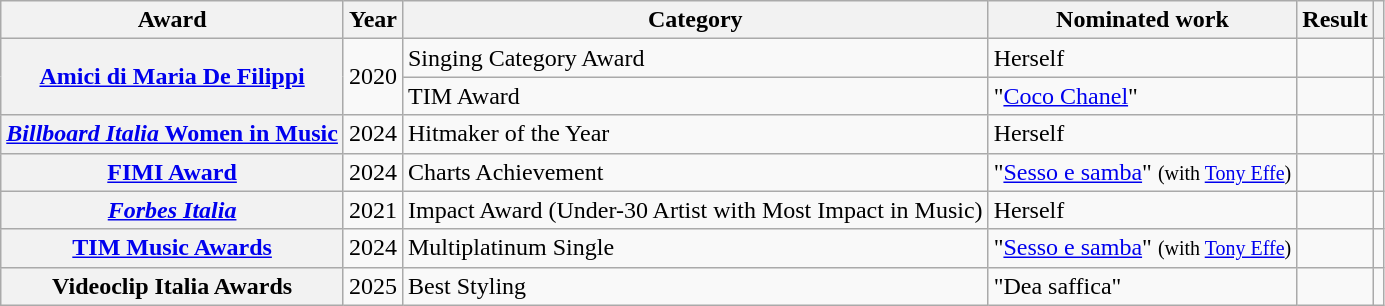<table class="wikitable sortable plainrowheaders">
<tr>
<th scope="col">Award</th>
<th scope="col">Year</th>
<th scope="col">Category</th>
<th scope="col">Nominated work</th>
<th scope="col">Result</th>
<th scope="col"></th>
</tr>
<tr>
<th scope=row rowspan=2><a href='#'>Amici di Maria De Filippi</a></th>
<td rowspan=2>2020</td>
<td>Singing Category Award</td>
<td>Herself</td>
<td></td>
<td></td>
</tr>
<tr>
<td>TIM Award</td>
<td>"<a href='#'>Coco Chanel</a>"</td>
<td></td>
<td></td>
</tr>
<tr>
<th scope=row><a href='#'><em>Billboard Italia</em> Women in Music</a></th>
<td>2024</td>
<td>Hitmaker of the Year</td>
<td>Herself</td>
<td></td>
<td></td>
</tr>
<tr>
<th scope=row><a href='#'>FIMI Award</a></th>
<td>2024</td>
<td>Charts Achievement</td>
<td>"<a href='#'>Sesso e samba</a>" <small>(with <a href='#'>Tony Effe</a>)</small></td>
<td></td>
<td></td>
</tr>
<tr>
<th scope=row><a href='#'><em>Forbes Italia</em></a></th>
<td>2021</td>
<td>Impact Award (Under-30 Artist with Most Impact in Music)</td>
<td>Herself</td>
<td></td>
<td></td>
</tr>
<tr>
<th scope=row><a href='#'>TIM Music Awards</a></th>
<td>2024</td>
<td>Multiplatinum Single</td>
<td>"<a href='#'>Sesso e samba</a>" <small>(with <a href='#'>Tony Effe</a>)</small></td>
<td></td>
<td></td>
</tr>
<tr>
<th scope=row>Videoclip Italia Awards</th>
<td>2025</td>
<td>Best Styling</td>
<td>"Dea saffica"</td>
<td></td>
<td></td>
</tr>
</table>
